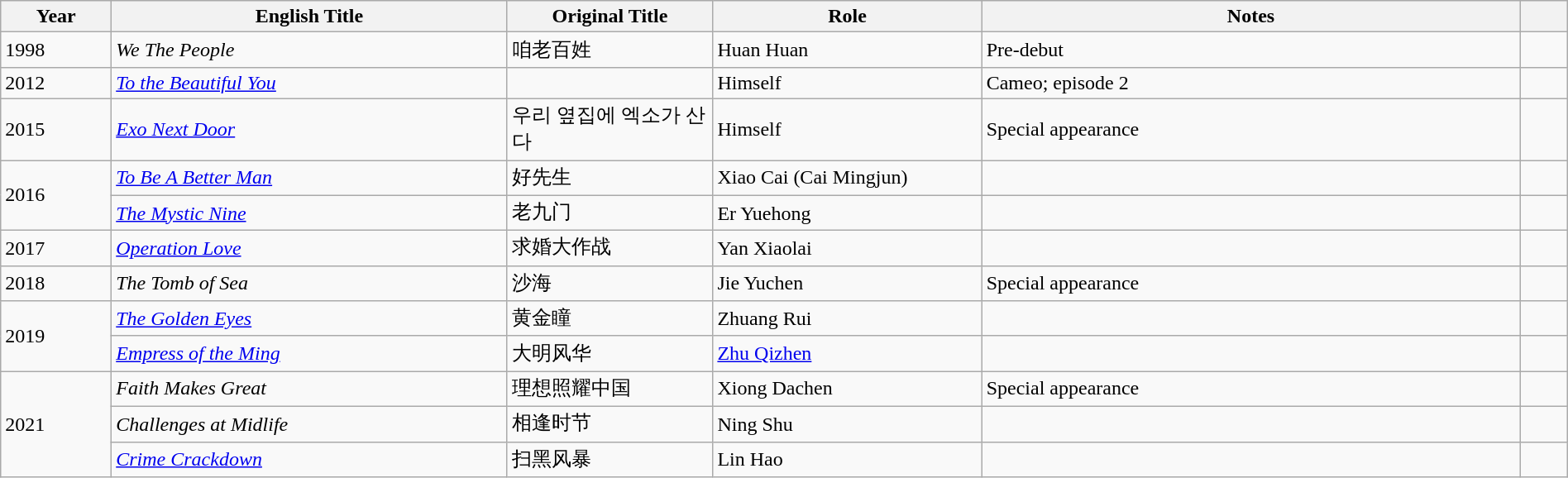<table class="wikitable plainrowheaders sortable" style="width:100%">
<tr>
<th scope="col" style="width:7%">Year</th>
<th scope="col" style="width:25%">English Title</th>
<th scope="col" style="width:13%">Original Title</th>
<th scope="col" style="width:17%">Role</th>
<th scope="col" class="unsortable" style="width:34%">Notes</th>
<th scope="col" class="unsortable" style="width:3%"></th>
</tr>
<tr>
<td>1998</td>
<td><em>We The People</em></td>
<td>咱老百姓</td>
<td>Huan Huan</td>
<td>Pre-debut</td>
<td></td>
</tr>
<tr>
<td>2012</td>
<td><em><a href='#'>To the Beautiful You</a></em></td>
<td></td>
<td>Himself</td>
<td>Cameo; episode 2</td>
<td></td>
</tr>
<tr>
<td>2015</td>
<td><em><a href='#'>Exo Next Door</a></em></td>
<td>우리 옆집에 엑소가 산다</td>
<td>Himself</td>
<td>Special appearance</td>
<td></td>
</tr>
<tr>
<td rowspan="2">2016</td>
<td><em><a href='#'>To Be A Better Man</a></em></td>
<td>好先生</td>
<td>Xiao Cai (Cai Mingjun)</td>
<td></td>
<td></td>
</tr>
<tr>
<td><em><a href='#'>The Mystic Nine</a></em></td>
<td>老九门</td>
<td>Er Yuehong</td>
<td></td>
<td></td>
</tr>
<tr>
<td>2017</td>
<td><em><a href='#'>Operation Love</a></em></td>
<td>求婚大作战</td>
<td>Yan Xiaolai</td>
<td></td>
<td></td>
</tr>
<tr>
<td>2018</td>
<td><em>The Tomb of Sea</em></td>
<td>沙海</td>
<td>Jie Yuchen</td>
<td>Special appearance</td>
<td></td>
</tr>
<tr>
<td rowspan="2">2019</td>
<td><em><a href='#'>The Golden Eyes</a></em></td>
<td>黄金瞳</td>
<td>Zhuang Rui</td>
<td></td>
<td></td>
</tr>
<tr>
<td><em><a href='#'>Empress of the Ming</a></em></td>
<td>大明风华</td>
<td><a href='#'>Zhu Qizhen</a></td>
<td></td>
<td></td>
</tr>
<tr>
<td rowspan="3">2021</td>
<td><em>Faith Makes Great</em></td>
<td>理想照耀中国</td>
<td>Xiong Dachen</td>
<td>Special appearance</td>
<td></td>
</tr>
<tr>
<td><em>Challenges at Midlife</em></td>
<td>相逢时节</td>
<td>Ning Shu</td>
<td></td>
<td></td>
</tr>
<tr>
<td><em><a href='#'>Crime Crackdown</a></em></td>
<td>扫黑风暴</td>
<td>Lin Hao</td>
<td></td>
<td></td>
</tr>
</table>
